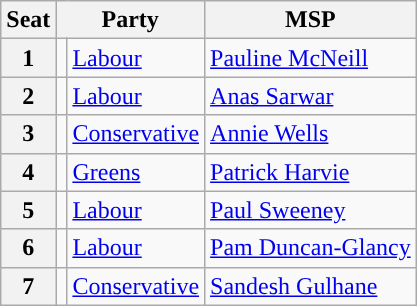<table class="wikitable sortable">
<tr>
<th>Seat</th>
<th colspan=2>Party</th>
<th>MSP</th>
</tr>
<tr>
<th>1</th>
<td style="color:inherit;background:"></td>
<td><a href='#'>Labour</a></td>
<td><a href='#'>Pauline McNeill</a></td>
</tr>
<tr>
<th>2</th>
<td style="color:inherit;background:"></td>
<td><a href='#'>Labour</a></td>
<td><a href='#'>Anas Sarwar</a></td>
</tr>
<tr>
<th>3</th>
<td style="color:inherit;background:"></td>
<td><a href='#'>Conservative</a></td>
<td><a href='#'>Annie Wells</a></td>
</tr>
<tr>
<th>4</th>
<td style="color:inherit;background:"></td>
<td><a href='#'>Greens</a></td>
<td><a href='#'>Patrick Harvie</a></td>
</tr>
<tr>
<th>5</th>
<td style="color:inherit;background:"></td>
<td><a href='#'>Labour</a></td>
<td><a href='#'>Paul Sweeney</a></td>
</tr>
<tr>
<th>6</th>
<td style="color:inherit;background:"></td>
<td><a href='#'>Labour</a></td>
<td><a href='#'>Pam Duncan-Glancy</a></td>
</tr>
<tr>
<th>7</th>
<td style="color:inherit;background:"></td>
<td><a href='#'>Conservative</a></td>
<td><a href='#'>Sandesh Gulhane</a></td>
</tr>
</table>
